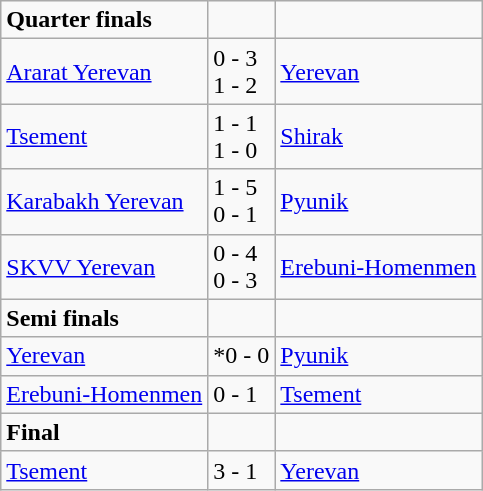<table class="wikitable">
<tr>
<td><strong>Quarter finals</strong></td>
<td></td>
<td></td>
</tr>
<tr>
<td><a href='#'>Ararat Yerevan</a></td>
<td>0 - 3<br>1 - 2</td>
<td><a href='#'>Yerevan</a></td>
</tr>
<tr>
<td><a href='#'>Tsement</a></td>
<td>1 - 1<br>1 - 0</td>
<td><a href='#'>Shirak</a></td>
</tr>
<tr>
<td><a href='#'>Karabakh Yerevan</a></td>
<td>1 - 5<br>0 - 1</td>
<td><a href='#'>Pyunik</a></td>
</tr>
<tr>
<td><a href='#'>SKVV Yerevan</a></td>
<td>0 - 4<br>0 - 3</td>
<td><a href='#'>Erebuni-Homenmen</a></td>
</tr>
<tr>
<td><strong>Semi finals</strong></td>
<td></td>
<td></td>
</tr>
<tr>
<td><a href='#'>Yerevan</a></td>
<td>*0 - 0</td>
<td><a href='#'>Pyunik</a></td>
</tr>
<tr>
<td><a href='#'>Erebuni-Homenmen</a></td>
<td>0 - 1</td>
<td><a href='#'>Tsement</a></td>
</tr>
<tr>
<td><strong>Final</strong></td>
<td></td>
<td></td>
</tr>
<tr>
<td><a href='#'>Tsement</a></td>
<td>3 - 1</td>
<td><a href='#'>Yerevan</a></td>
</tr>
</table>
